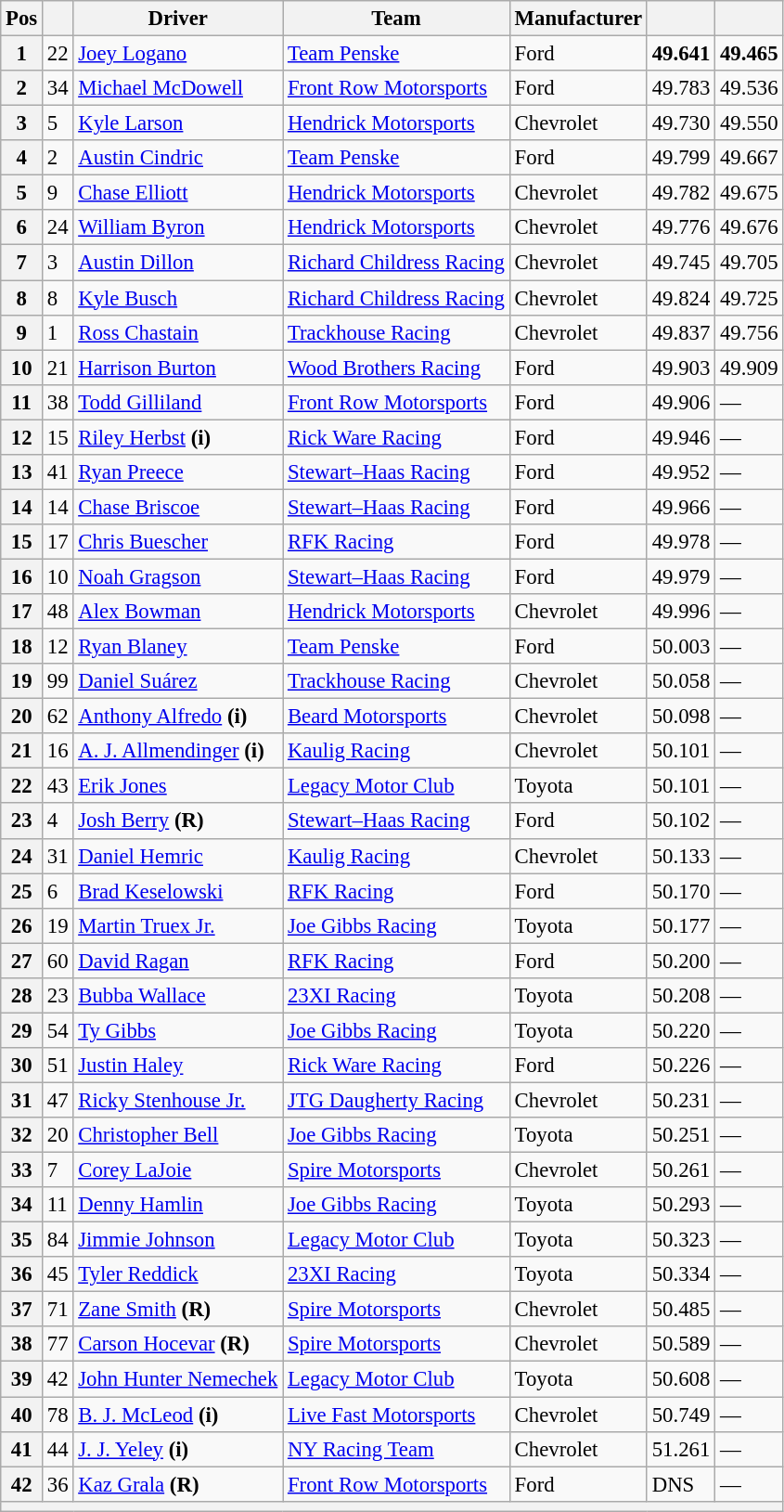<table class="wikitable" style="font-size:95%">
<tr>
<th>Pos</th>
<th></th>
<th>Driver</th>
<th>Team</th>
<th>Manufacturer</th>
<th></th>
<th></th>
</tr>
<tr>
<th>1</th>
<td>22</td>
<td><a href='#'>Joey Logano</a></td>
<td><a href='#'>Team Penske</a></td>
<td>Ford</td>
<td><strong>49.641</strong></td>
<td><strong>49.465</strong></td>
</tr>
<tr>
<th>2</th>
<td>34</td>
<td><a href='#'>Michael McDowell</a></td>
<td><a href='#'>Front Row Motorsports</a></td>
<td>Ford</td>
<td>49.783</td>
<td>49.536</td>
</tr>
<tr>
<th>3</th>
<td>5</td>
<td><a href='#'>Kyle Larson</a></td>
<td><a href='#'>Hendrick Motorsports</a></td>
<td>Chevrolet</td>
<td>49.730</td>
<td>49.550</td>
</tr>
<tr>
<th>4</th>
<td>2</td>
<td><a href='#'>Austin Cindric</a></td>
<td><a href='#'>Team Penske</a></td>
<td>Ford</td>
<td>49.799</td>
<td>49.667</td>
</tr>
<tr>
<th>5</th>
<td>9</td>
<td><a href='#'>Chase Elliott</a></td>
<td><a href='#'>Hendrick Motorsports</a></td>
<td>Chevrolet</td>
<td>49.782</td>
<td>49.675</td>
</tr>
<tr>
<th>6</th>
<td>24</td>
<td><a href='#'>William Byron</a></td>
<td><a href='#'>Hendrick Motorsports</a></td>
<td>Chevrolet</td>
<td>49.776</td>
<td>49.676</td>
</tr>
<tr>
<th>7</th>
<td>3</td>
<td><a href='#'>Austin Dillon</a></td>
<td><a href='#'>Richard Childress Racing</a></td>
<td>Chevrolet</td>
<td>49.745</td>
<td>49.705</td>
</tr>
<tr>
<th>8</th>
<td>8</td>
<td><a href='#'>Kyle Busch</a></td>
<td><a href='#'>Richard Childress Racing</a></td>
<td>Chevrolet</td>
<td>49.824</td>
<td>49.725</td>
</tr>
<tr>
<th>9</th>
<td>1</td>
<td><a href='#'>Ross Chastain</a></td>
<td><a href='#'>Trackhouse Racing</a></td>
<td>Chevrolet</td>
<td>49.837</td>
<td>49.756</td>
</tr>
<tr>
<th>10</th>
<td>21</td>
<td><a href='#'>Harrison Burton</a></td>
<td><a href='#'>Wood Brothers Racing</a></td>
<td>Ford</td>
<td>49.903</td>
<td>49.909</td>
</tr>
<tr>
<th>11</th>
<td>38</td>
<td><a href='#'>Todd Gilliland</a></td>
<td><a href='#'>Front Row Motorsports</a></td>
<td>Ford</td>
<td>49.906</td>
<td>—</td>
</tr>
<tr>
<th>12</th>
<td>15</td>
<td><a href='#'>Riley Herbst</a> <strong>(i)</strong></td>
<td><a href='#'>Rick Ware Racing</a></td>
<td>Ford</td>
<td>49.946</td>
<td>—</td>
</tr>
<tr>
<th>13</th>
<td>41</td>
<td><a href='#'>Ryan Preece</a></td>
<td><a href='#'>Stewart–Haas Racing</a></td>
<td>Ford</td>
<td>49.952</td>
<td>—</td>
</tr>
<tr>
<th>14</th>
<td>14</td>
<td><a href='#'>Chase Briscoe</a></td>
<td><a href='#'>Stewart–Haas Racing</a></td>
<td>Ford</td>
<td>49.966</td>
<td>—</td>
</tr>
<tr>
<th>15</th>
<td>17</td>
<td><a href='#'>Chris Buescher</a></td>
<td><a href='#'>RFK Racing</a></td>
<td>Ford</td>
<td>49.978</td>
<td>—</td>
</tr>
<tr>
<th>16</th>
<td>10</td>
<td><a href='#'>Noah Gragson</a></td>
<td><a href='#'>Stewart–Haas Racing</a></td>
<td>Ford</td>
<td>49.979</td>
<td>—</td>
</tr>
<tr>
<th>17</th>
<td>48</td>
<td><a href='#'>Alex Bowman</a></td>
<td><a href='#'>Hendrick Motorsports</a></td>
<td>Chevrolet</td>
<td>49.996</td>
<td>—</td>
</tr>
<tr>
<th>18</th>
<td>12</td>
<td><a href='#'>Ryan Blaney</a></td>
<td><a href='#'>Team Penske</a></td>
<td>Ford</td>
<td>50.003</td>
<td>—</td>
</tr>
<tr>
<th>19</th>
<td>99</td>
<td><a href='#'>Daniel Suárez</a></td>
<td><a href='#'>Trackhouse Racing</a></td>
<td>Chevrolet</td>
<td>50.058</td>
<td>—</td>
</tr>
<tr>
<th>20</th>
<td>62</td>
<td><a href='#'>Anthony Alfredo</a> <strong>(i)</strong></td>
<td><a href='#'>Beard Motorsports</a></td>
<td>Chevrolet</td>
<td>50.098</td>
<td>—</td>
</tr>
<tr>
<th>21</th>
<td>16</td>
<td><a href='#'>A. J. Allmendinger</a> <strong>(i)</strong></td>
<td><a href='#'>Kaulig Racing</a></td>
<td>Chevrolet</td>
<td>50.101</td>
<td>—</td>
</tr>
<tr>
<th>22</th>
<td>43</td>
<td><a href='#'>Erik Jones</a></td>
<td><a href='#'>Legacy Motor Club</a></td>
<td>Toyota</td>
<td>50.101</td>
<td>—</td>
</tr>
<tr>
<th>23</th>
<td>4</td>
<td><a href='#'>Josh Berry</a> <strong>(R)</strong></td>
<td><a href='#'>Stewart–Haas Racing</a></td>
<td>Ford</td>
<td>50.102</td>
<td>—</td>
</tr>
<tr>
<th>24</th>
<td>31</td>
<td><a href='#'>Daniel Hemric</a></td>
<td><a href='#'>Kaulig Racing</a></td>
<td>Chevrolet</td>
<td>50.133</td>
<td>—</td>
</tr>
<tr>
<th>25</th>
<td>6</td>
<td><a href='#'>Brad Keselowski</a></td>
<td><a href='#'>RFK Racing</a></td>
<td>Ford</td>
<td>50.170</td>
<td>—</td>
</tr>
<tr>
<th>26</th>
<td>19</td>
<td><a href='#'>Martin Truex Jr.</a></td>
<td><a href='#'>Joe Gibbs Racing</a></td>
<td>Toyota</td>
<td>50.177</td>
<td>—</td>
</tr>
<tr>
<th>27</th>
<td>60</td>
<td><a href='#'>David Ragan</a></td>
<td><a href='#'>RFK Racing</a></td>
<td>Ford</td>
<td>50.200</td>
<td>—</td>
</tr>
<tr>
<th>28</th>
<td>23</td>
<td><a href='#'>Bubba Wallace</a></td>
<td><a href='#'>23XI Racing</a></td>
<td>Toyota</td>
<td>50.208</td>
<td>—</td>
</tr>
<tr>
<th>29</th>
<td>54</td>
<td><a href='#'>Ty Gibbs</a></td>
<td><a href='#'>Joe Gibbs Racing</a></td>
<td>Toyota</td>
<td>50.220</td>
<td>—</td>
</tr>
<tr>
<th>30</th>
<td>51</td>
<td><a href='#'>Justin Haley</a></td>
<td><a href='#'>Rick Ware Racing</a></td>
<td>Ford</td>
<td>50.226</td>
<td>—</td>
</tr>
<tr>
<th>31</th>
<td>47</td>
<td><a href='#'>Ricky Stenhouse Jr.</a></td>
<td><a href='#'>JTG Daugherty Racing</a></td>
<td>Chevrolet</td>
<td>50.231</td>
<td>—</td>
</tr>
<tr>
<th>32</th>
<td>20</td>
<td><a href='#'>Christopher Bell</a></td>
<td><a href='#'>Joe Gibbs Racing</a></td>
<td>Toyota</td>
<td>50.251</td>
<td>—</td>
</tr>
<tr>
<th>33</th>
<td>7</td>
<td><a href='#'>Corey LaJoie</a></td>
<td><a href='#'>Spire Motorsports</a></td>
<td>Chevrolet</td>
<td>50.261</td>
<td>—</td>
</tr>
<tr>
<th>34</th>
<td>11</td>
<td><a href='#'>Denny Hamlin</a></td>
<td><a href='#'>Joe Gibbs Racing</a></td>
<td>Toyota</td>
<td>50.293</td>
<td>—</td>
</tr>
<tr>
<th>35</th>
<td>84</td>
<td><a href='#'>Jimmie Johnson</a></td>
<td><a href='#'>Legacy Motor Club</a></td>
<td>Toyota</td>
<td>50.323</td>
<td>—</td>
</tr>
<tr>
<th>36</th>
<td>45</td>
<td><a href='#'>Tyler Reddick</a></td>
<td><a href='#'>23XI Racing</a></td>
<td>Toyota</td>
<td>50.334</td>
<td>—</td>
</tr>
<tr>
<th>37</th>
<td>71</td>
<td><a href='#'>Zane Smith</a> <strong>(R)</strong></td>
<td><a href='#'>Spire Motorsports</a></td>
<td>Chevrolet</td>
<td>50.485</td>
<td>—</td>
</tr>
<tr>
<th>38</th>
<td>77</td>
<td><a href='#'>Carson Hocevar</a> <strong>(R)</strong></td>
<td><a href='#'>Spire Motorsports</a></td>
<td>Chevrolet</td>
<td>50.589</td>
<td>—</td>
</tr>
<tr>
<th>39</th>
<td>42</td>
<td><a href='#'>John Hunter Nemechek</a></td>
<td><a href='#'>Legacy Motor Club</a></td>
<td>Toyota</td>
<td>50.608</td>
<td>—</td>
</tr>
<tr>
<th>40</th>
<td>78</td>
<td><a href='#'>B. J. McLeod</a> <strong>(i)</strong></td>
<td><a href='#'>Live Fast Motorsports</a></td>
<td>Chevrolet</td>
<td>50.749</td>
<td>—</td>
</tr>
<tr>
<th>41</th>
<td>44</td>
<td><a href='#'>J. J. Yeley</a> <strong>(i)</strong></td>
<td><a href='#'>NY Racing Team</a></td>
<td>Chevrolet</td>
<td>51.261</td>
<td>—</td>
</tr>
<tr>
<th>42</th>
<td>36</td>
<td><a href='#'>Kaz Grala</a> <strong>(R)</strong></td>
<td><a href='#'>Front Row Motorsports</a></td>
<td>Ford</td>
<td>DNS</td>
<td>—</td>
</tr>
<tr>
<th colspan="7"></th>
</tr>
</table>
